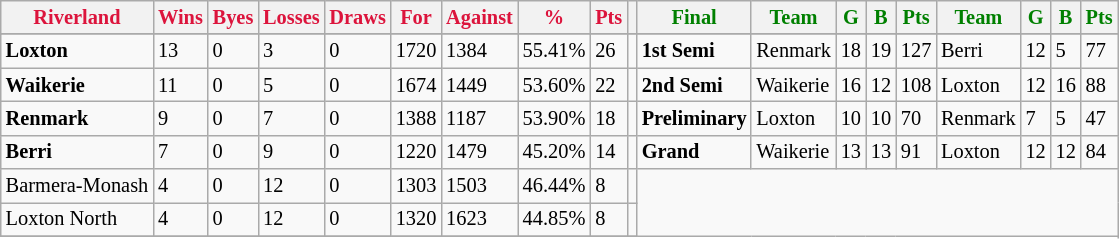<table style="font-size: 85%; text-align: left;" class="wikitable">
<tr>
<th style="color:crimson">Riverland</th>
<th style="color:crimson">Wins</th>
<th style="color:crimson">Byes</th>
<th style="color:crimson">Losses</th>
<th style="color:crimson">Draws</th>
<th style="color:crimson">For</th>
<th style="color:crimson">Against</th>
<th style="color:crimson">%</th>
<th style="color:crimson">Pts</th>
<th></th>
<th style="color:green">Final</th>
<th style="color:green">Team</th>
<th style="color:green">G</th>
<th style="color:green">B</th>
<th style="color:green">Pts</th>
<th style="color:green">Team</th>
<th style="color:green">G</th>
<th style="color:green">B</th>
<th style="color:green">Pts</th>
</tr>
<tr>
</tr>
<tr>
</tr>
<tr>
<td><strong>Loxton</strong></td>
<td>13</td>
<td>0</td>
<td>3</td>
<td>0</td>
<td>1720</td>
<td>1384</td>
<td>55.41%</td>
<td>26</td>
<td></td>
<td><strong>1st Semi</strong></td>
<td>Renmark</td>
<td>18</td>
<td>19</td>
<td>127</td>
<td>Berri</td>
<td>12</td>
<td>5</td>
<td>77</td>
</tr>
<tr>
<td><strong>Waikerie</strong></td>
<td>11</td>
<td>0</td>
<td>5</td>
<td>0</td>
<td>1674</td>
<td>1449</td>
<td>53.60%</td>
<td>22</td>
<td></td>
<td><strong>2nd Semi</strong></td>
<td>Waikerie</td>
<td>16</td>
<td>12</td>
<td>108</td>
<td>Loxton</td>
<td>12</td>
<td>16</td>
<td>88</td>
</tr>
<tr>
<td><strong>Renmark</strong></td>
<td>9</td>
<td>0</td>
<td>7</td>
<td>0</td>
<td>1388</td>
<td>1187</td>
<td>53.90%</td>
<td>18</td>
<td></td>
<td><strong>Preliminary</strong></td>
<td>Loxton</td>
<td>10</td>
<td>10</td>
<td>70</td>
<td>Renmark</td>
<td>7</td>
<td>5</td>
<td>47</td>
</tr>
<tr>
<td><strong>Berri</strong></td>
<td>7</td>
<td>0</td>
<td>9</td>
<td>0</td>
<td>1220</td>
<td>1479</td>
<td>45.20%</td>
<td>14</td>
<td></td>
<td><strong>Grand</strong></td>
<td>Waikerie</td>
<td>13</td>
<td>13</td>
<td>91</td>
<td>Loxton</td>
<td>12</td>
<td>12</td>
<td>84</td>
</tr>
<tr>
<td>Barmera-Monash</td>
<td>4</td>
<td>0</td>
<td>12</td>
<td>0</td>
<td>1303</td>
<td>1503</td>
<td>46.44%</td>
<td>8</td>
<td></td>
</tr>
<tr>
<td>Loxton North</td>
<td>4</td>
<td>0</td>
<td>12</td>
<td>0</td>
<td>1320</td>
<td>1623</td>
<td>44.85%</td>
<td>8</td>
<td></td>
</tr>
<tr>
</tr>
</table>
